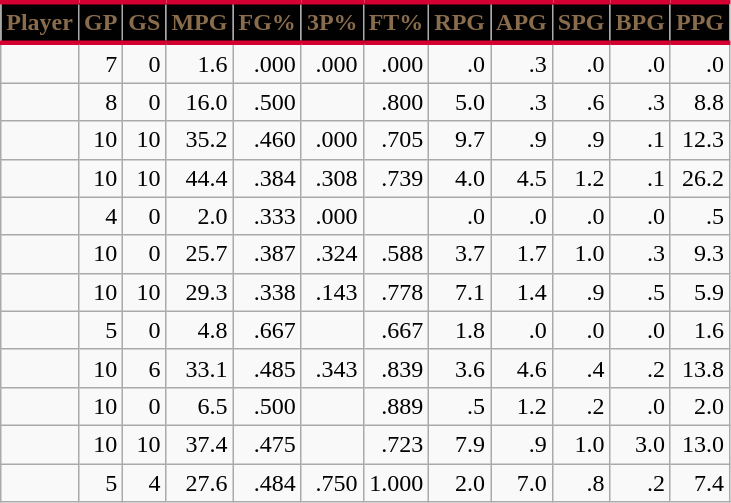<table class="wikitable sortable" style="text-align:right;">
<tr>
<th style="background:#010101; color:#896C4C; border-top:#D50032 3px solid; border-bottom:#D50032 3px solid;">Player</th>
<th style="background:#010101; color:#896C4C; border-top:#D50032 3px solid; border-bottom:#D50032 3px solid;">GP</th>
<th style="background:#010101; color:#896C4C; border-top:#D50032 3px solid; border-bottom:#D50032 3px solid;">GS</th>
<th style="background:#010101; color:#896C4C; border-top:#D50032 3px solid; border-bottom:#D50032 3px solid;">MPG</th>
<th style="background:#010101; color:#896C4C; border-top:#D50032 3px solid; border-bottom:#D50032 3px solid;">FG%</th>
<th style="background:#010101; color:#896C4C; border-top:#D50032 3px solid; border-bottom:#D50032 3px solid;">3P%</th>
<th style="background:#010101; color:#896C4C; border-top:#D50032 3px solid; border-bottom:#D50032 3px solid;">FT%</th>
<th style="background:#010101; color:#896C4C; border-top:#D50032 3px solid; border-bottom:#D50032 3px solid;">RPG</th>
<th style="background:#010101; color:#896C4C; border-top:#D50032 3px solid; border-bottom:#D50032 3px solid;">APG</th>
<th style="background:#010101; color:#896C4C; border-top:#D50032 3px solid; border-bottom:#D50032 3px solid;">SPG</th>
<th style="background:#010101; color:#896C4C; border-top:#D50032 3px solid; border-bottom:#D50032 3px solid;">BPG</th>
<th style="background:#010101; color:#896C4C; border-top:#D50032 3px solid; border-bottom:#D50032 3px solid;">PPG</th>
</tr>
<tr>
<td style="text-align:left;"></td>
<td>7</td>
<td>0</td>
<td>1.6</td>
<td>.000</td>
<td>.000</td>
<td>.000</td>
<td>.0</td>
<td>.3</td>
<td>.0</td>
<td>.0</td>
<td>.0</td>
</tr>
<tr>
<td style="text-align:left;"></td>
<td>8</td>
<td>0</td>
<td>16.0</td>
<td>.500</td>
<td></td>
<td>.800</td>
<td>5.0</td>
<td>.3</td>
<td>.6</td>
<td>.3</td>
<td>8.8</td>
</tr>
<tr>
<td style="text-align:left;"></td>
<td>10</td>
<td>10</td>
<td>35.2</td>
<td>.460</td>
<td>.000</td>
<td>.705</td>
<td>9.7</td>
<td>.9</td>
<td>.9</td>
<td>.1</td>
<td>12.3</td>
</tr>
<tr>
<td style="text-align:left;"></td>
<td>10</td>
<td>10</td>
<td>44.4</td>
<td>.384</td>
<td>.308</td>
<td>.739</td>
<td>4.0</td>
<td>4.5</td>
<td>1.2</td>
<td>.1</td>
<td>26.2</td>
</tr>
<tr>
<td style="text-align:left;"></td>
<td>4</td>
<td>0</td>
<td>2.0</td>
<td>.333</td>
<td>.000</td>
<td></td>
<td>.0</td>
<td>.0</td>
<td>.0</td>
<td>.0</td>
<td>.5</td>
</tr>
<tr>
<td style="text-align:left;"></td>
<td>10</td>
<td>0</td>
<td>25.7</td>
<td>.387</td>
<td>.324</td>
<td>.588</td>
<td>3.7</td>
<td>1.7</td>
<td>1.0</td>
<td>.3</td>
<td>9.3</td>
</tr>
<tr>
<td style="text-align:left;"></td>
<td>10</td>
<td>10</td>
<td>29.3</td>
<td>.338</td>
<td>.143</td>
<td>.778</td>
<td>7.1</td>
<td>1.4</td>
<td>.9</td>
<td>.5</td>
<td>5.9</td>
</tr>
<tr>
<td style="text-align:left;"></td>
<td>5</td>
<td>0</td>
<td>4.8</td>
<td>.667</td>
<td></td>
<td>.667</td>
<td>1.8</td>
<td>.0</td>
<td>.0</td>
<td>.0</td>
<td>1.6</td>
</tr>
<tr>
<td style="text-align:left;"></td>
<td>10</td>
<td>6</td>
<td>33.1</td>
<td>.485</td>
<td>.343</td>
<td>.839</td>
<td>3.6</td>
<td>4.6</td>
<td>.4</td>
<td>.2</td>
<td>13.8</td>
</tr>
<tr>
<td style="text-align:left;"></td>
<td>10</td>
<td>0</td>
<td>6.5</td>
<td>.500</td>
<td></td>
<td>.889</td>
<td>.5</td>
<td>1.2</td>
<td>.2</td>
<td>.0</td>
<td>2.0</td>
</tr>
<tr>
<td style="text-align:left;"></td>
<td>10</td>
<td>10</td>
<td>37.4</td>
<td>.475</td>
<td></td>
<td>.723</td>
<td>7.9</td>
<td>.9</td>
<td>1.0</td>
<td>3.0</td>
<td>13.0</td>
</tr>
<tr>
<td style="text-align:left;"></td>
<td>5</td>
<td>4</td>
<td>27.6</td>
<td>.484</td>
<td>.750</td>
<td>1.000</td>
<td>2.0</td>
<td>7.0</td>
<td>.8</td>
<td>.2</td>
<td>7.4</td>
</tr>
</table>
